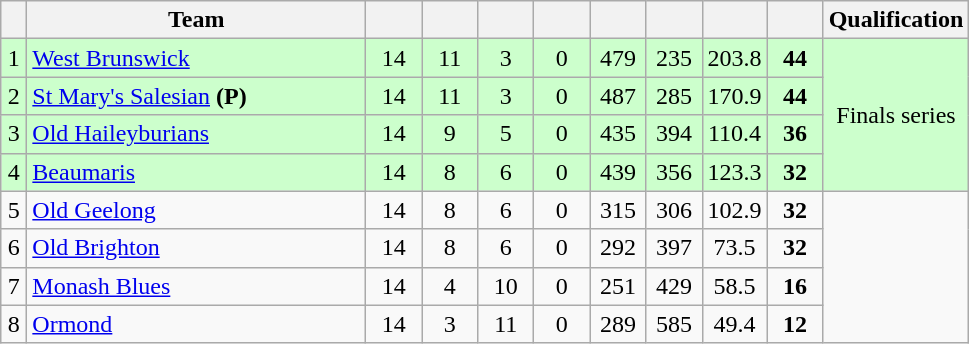<table class="wikitable" style="text-align:center; margin-bottom:0">
<tr>
<th style="width:10px"></th>
<th style="width:35%;">Team</th>
<th style="width:30px;"></th>
<th style="width:30px;"></th>
<th style="width:30px;"></th>
<th style="width:30px;"></th>
<th style="width:30px;"></th>
<th style="width:30px;"></th>
<th style="width:30px;"></th>
<th style="width:30px;"></th>
<th>Qualification</th>
</tr>
<tr style="background:#ccffcc;">
<td>1</td>
<td style="text-align:left;"><a href='#'>West Brunswick</a></td>
<td>14</td>
<td>11</td>
<td>3</td>
<td>0</td>
<td>479</td>
<td>235</td>
<td>203.8</td>
<td><strong>44</strong></td>
<td rowspan=4>Finals series</td>
</tr>
<tr style="background:#ccffcc;">
<td>2</td>
<td style="text-align:left;"><a href='#'>St Mary's Salesian</a> <strong>(P)</strong></td>
<td>14</td>
<td>11</td>
<td>3</td>
<td>0</td>
<td>487</td>
<td>285</td>
<td>170.9</td>
<td><strong>44</strong></td>
</tr>
<tr style="background:#ccffcc;">
<td>3</td>
<td style="text-align:left;"><a href='#'>Old Haileyburians</a></td>
<td>14</td>
<td>9</td>
<td>5</td>
<td>0</td>
<td>435</td>
<td>394</td>
<td>110.4</td>
<td><strong>36</strong></td>
</tr>
<tr style="background:#ccffcc;">
<td>4</td>
<td style="text-align:left;"><a href='#'>Beaumaris</a></td>
<td>14</td>
<td>8</td>
<td>6</td>
<td>0</td>
<td>439</td>
<td>356</td>
<td>123.3</td>
<td><strong>32</strong></td>
</tr>
<tr>
<td>5</td>
<td style="text-align:left;"><a href='#'>Old Geelong</a></td>
<td>14</td>
<td>8</td>
<td>6</td>
<td>0</td>
<td>315</td>
<td>306</td>
<td>102.9</td>
<td><strong>32</strong></td>
</tr>
<tr>
<td>6</td>
<td style="text-align:left;"><a href='#'>Old Brighton</a></td>
<td>14</td>
<td>8</td>
<td>6</td>
<td>0</td>
<td>292</td>
<td>397</td>
<td>73.5</td>
<td><strong>32</strong></td>
</tr>
<tr>
<td>7</td>
<td style="text-align:left;"><a href='#'>Monash Blues</a></td>
<td>14</td>
<td>4</td>
<td>10</td>
<td>0</td>
<td>251</td>
<td>429</td>
<td>58.5</td>
<td><strong>16</strong></td>
</tr>
<tr>
<td>8</td>
<td style="text-align:left;"><a href='#'>Ormond</a></td>
<td>14</td>
<td>3</td>
<td>11</td>
<td>0</td>
<td>289</td>
<td>585</td>
<td>49.4</td>
<td><strong>12</strong></td>
</tr>
</table>
